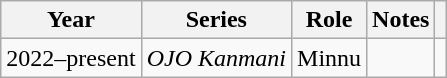<table class="wikitable sortable">
<tr>
<th scope="col">Year</th>
<th scope="col">Series</th>
<th scope="col">Role</th>
<th class="unsortable" scope="col">Notes</th>
<th class="unsortable" scope="col"></th>
</tr>
<tr>
<td>2022–present</td>
<td><em>OJO Kanmani</em></td>
<td>Minnu</td>
<td></td>
<td></td>
</tr>
</table>
